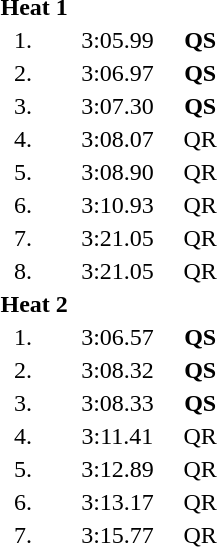<table style="text-align:center">
<tr>
<td colspan=4 align=left><strong>Heat 1</strong></td>
</tr>
<tr>
<td width=30>1.</td>
<td align=left></td>
<td width=80>3:05.99</td>
<td><strong>QS</strong></td>
</tr>
<tr>
<td>2.</td>
<td align=left></td>
<td>3:06.97</td>
<td><strong>QS</strong></td>
</tr>
<tr>
<td>3.</td>
<td align=left></td>
<td>3:07.30</td>
<td><strong>QS</strong></td>
</tr>
<tr>
<td>4.</td>
<td align=left></td>
<td>3:08.07</td>
<td>QR</td>
</tr>
<tr>
<td>5.</td>
<td align=left></td>
<td>3:08.90</td>
<td>QR</td>
</tr>
<tr>
<td>6.</td>
<td align=left></td>
<td>3:10.93</td>
<td>QR</td>
</tr>
<tr>
<td>7.</td>
<td align=left></td>
<td>3:21.05</td>
<td>QR</td>
</tr>
<tr>
<td>8.</td>
<td align=left></td>
<td>3:21.05</td>
<td>QR</td>
</tr>
<tr>
<td colspan=4 align=left><strong>Heat 2</strong></td>
</tr>
<tr>
<td>1.</td>
<td align=left></td>
<td>3:06.57</td>
<td><strong>QS</strong></td>
</tr>
<tr>
<td>2.</td>
<td align=left></td>
<td>3:08.32</td>
<td><strong>QS</strong></td>
</tr>
<tr>
<td>3.</td>
<td align=left></td>
<td>3:08.33</td>
<td><strong>QS</strong></td>
</tr>
<tr>
<td>4.</td>
<td align=left></td>
<td>3:11.41</td>
<td>QR</td>
</tr>
<tr>
<td>5.</td>
<td align=left></td>
<td>3:12.89</td>
<td>QR</td>
</tr>
<tr>
<td>6.</td>
<td align=left></td>
<td>3:13.17</td>
<td>QR</td>
</tr>
<tr>
<td>7.</td>
<td align=left></td>
<td>3:15.77</td>
<td>QR</td>
</tr>
</table>
